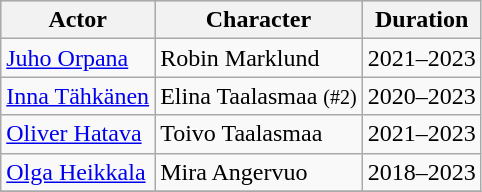<table class="wikitable" sortable>
<tr bgcolor="#CCCCCC">
<th>Actor</th>
<th>Character</th>
<th>Duration</th>
</tr>
<tr>
<td><a href='#'>Juho Orpana</a></td>
<td>Robin Marklund</td>
<td>2021–2023</td>
</tr>
<tr>
<td><a href='#'>Inna Tähkänen</a></td>
<td>Elina Taalasmaa <small>(#2)</small></td>
<td>2020–2023</td>
</tr>
<tr>
<td><a href='#'>Oliver Hatava</a></td>
<td>Toivo Taalasmaa</td>
<td>2021–2023</td>
</tr>
<tr>
<td><a href='#'>Olga Heikkala</a></td>
<td>Mira Angervuo</td>
<td>2018–2023</td>
</tr>
<tr>
</tr>
</table>
